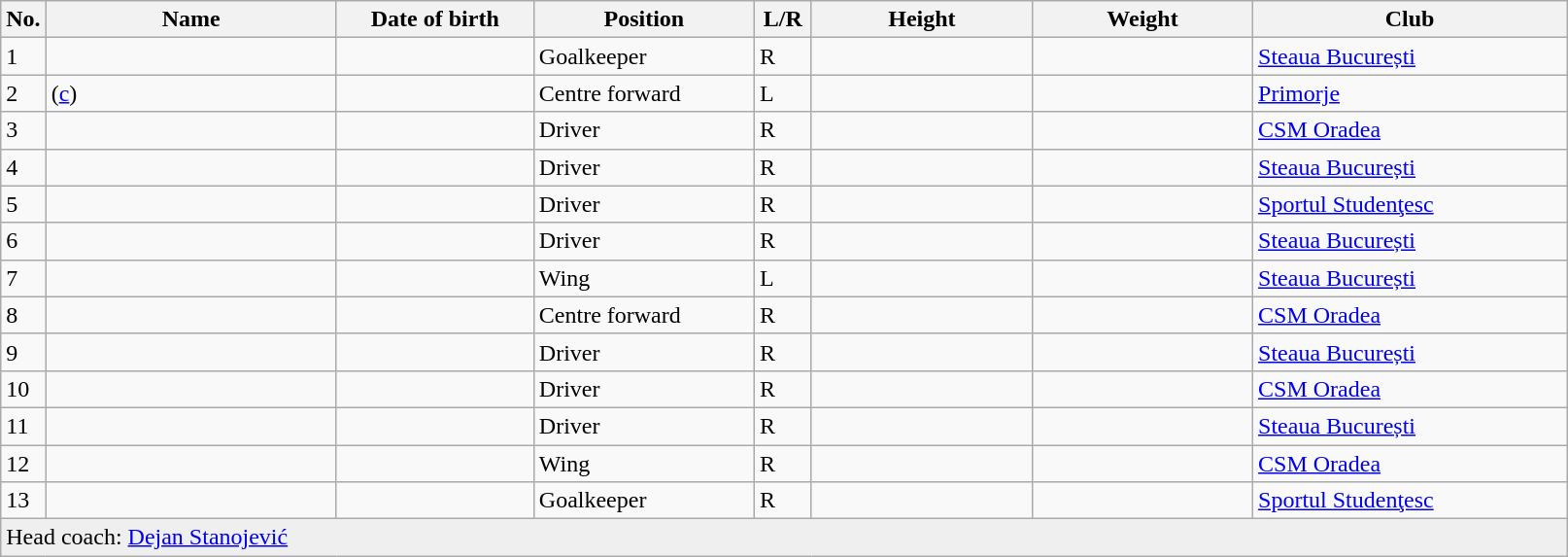<table class=wikitable sortable style=font-size:100%; text-align:center;>
<tr>
<th>No.</th>
<th style=width:12em>Name</th>
<th style=width:8em>Date of birth</th>
<th style=width:9em>Position</th>
<th style=width:2em>L/R</th>
<th style=width:9em>Height</th>
<th style=width:9em>Weight</th>
<th style=width:13em>Club</th>
</tr>
<tr>
<td>1</td>
<td align=left></td>
<td align=right></td>
<td>Goalkeeper</td>
<td>R</td>
<td></td>
<td></td>
<td> <a href='#'>Steaua București</a></td>
</tr>
<tr>
<td>2</td>
<td align=left> (<a href='#'>c</a>)</td>
<td align=right></td>
<td>Centre forward</td>
<td>L</td>
<td></td>
<td></td>
<td> <a href='#'>Primorje</a></td>
</tr>
<tr>
<td>3</td>
<td align=left></td>
<td align=right></td>
<td>Driver</td>
<td>R</td>
<td></td>
<td></td>
<td> <a href='#'>CSM Oradea</a></td>
</tr>
<tr>
<td>4</td>
<td align=left></td>
<td align=right></td>
<td>Driver</td>
<td>R</td>
<td></td>
<td></td>
<td> <a href='#'>Steaua București</a></td>
</tr>
<tr>
<td>5</td>
<td align=left></td>
<td align=right></td>
<td>Driver</td>
<td>R</td>
<td></td>
<td></td>
<td> <a href='#'>Sportul Studenţesc</a></td>
</tr>
<tr>
<td>6</td>
<td align=left></td>
<td align=right></td>
<td>Driver</td>
<td>R</td>
<td></td>
<td></td>
<td> <a href='#'>Steaua București</a></td>
</tr>
<tr>
<td>7</td>
<td align=left></td>
<td align=right></td>
<td>Wing</td>
<td>L</td>
<td></td>
<td></td>
<td> <a href='#'>Steaua București</a></td>
</tr>
<tr>
<td>8</td>
<td align=left></td>
<td align=right></td>
<td>Centre forward</td>
<td>R</td>
<td></td>
<td></td>
<td> <a href='#'>CSM Oradea</a></td>
</tr>
<tr>
<td>9</td>
<td align=left></td>
<td align=right></td>
<td>Driver</td>
<td>R</td>
<td></td>
<td></td>
<td> <a href='#'>Steaua București</a></td>
</tr>
<tr>
<td>10</td>
<td align=left></td>
<td align=right></td>
<td>Driver</td>
<td>R</td>
<td></td>
<td></td>
<td> <a href='#'>CSM Oradea</a></td>
</tr>
<tr>
<td>11</td>
<td align=left></td>
<td align=right></td>
<td>Driver</td>
<td>R</td>
<td></td>
<td></td>
<td> <a href='#'>Steaua București</a></td>
</tr>
<tr>
<td>12</td>
<td align=left></td>
<td align=right></td>
<td>Wing</td>
<td>R</td>
<td></td>
<td></td>
<td> <a href='#'>CSM Oradea</a></td>
</tr>
<tr>
<td>13</td>
<td align=left></td>
<td align=right></td>
<td>Goalkeeper</td>
<td>R</td>
<td></td>
<td></td>
<td> <a href='#'>Sportul Studenţesc</a></td>
</tr>
<tr style="background:#efefef;">
<td colspan="8" style="text-align:left;">Head coach:  <a href='#'>Dejan Stanojević</a></td>
</tr>
</table>
